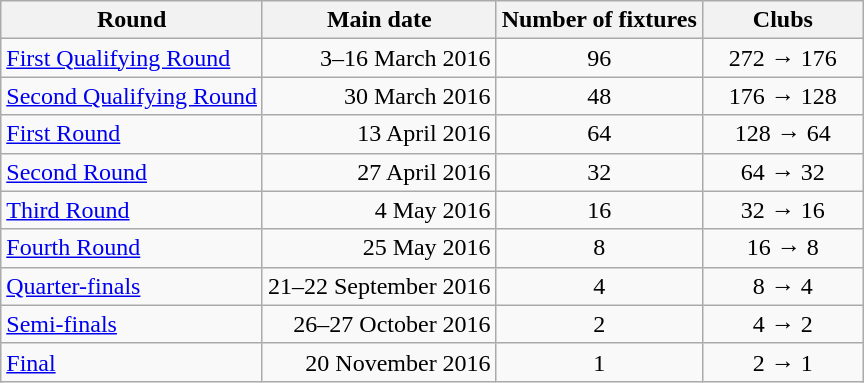<table class="wikitable" style="text-align:center">
<tr>
<th>Round</th>
<th>Main date</th>
<th>Number of fixtures</th>
<th width=100>Clubs</th>
</tr>
<tr>
<td align=left><a href='#'>First Qualifying Round</a></td>
<td align=right>3–16 March 2016</td>
<td>96</td>
<td>272 → 176</td>
</tr>
<tr>
<td align=left><a href='#'>Second Qualifying Round</a></td>
<td align=right>30 March 2016</td>
<td>48</td>
<td>176 → 128</td>
</tr>
<tr>
<td align=left><a href='#'>First Round</a></td>
<td align=right>13 April 2016</td>
<td>64</td>
<td>128 → 64</td>
</tr>
<tr>
<td align=left><a href='#'>Second Round</a></td>
<td align=right>27 April 2016</td>
<td>32</td>
<td>64 → 32</td>
</tr>
<tr>
<td align=left><a href='#'>Third Round</a></td>
<td align=right>4 May 2016</td>
<td>16</td>
<td>32 → 16</td>
</tr>
<tr>
<td align=left><a href='#'>Fourth Round</a></td>
<td align=right>25 May 2016</td>
<td>8</td>
<td>16 → 8</td>
</tr>
<tr>
<td align=left><a href='#'>Quarter-finals</a></td>
<td align=right>21–22 September 2016</td>
<td>4</td>
<td>8 → 4</td>
</tr>
<tr>
<td align=left><a href='#'>Semi-finals</a></td>
<td align=right>26–27 October 2016</td>
<td>2</td>
<td>4 → 2</td>
</tr>
<tr>
<td align=left><a href='#'>Final</a></td>
<td align=right>20 November 2016</td>
<td>1</td>
<td>2 → 1</td>
</tr>
</table>
